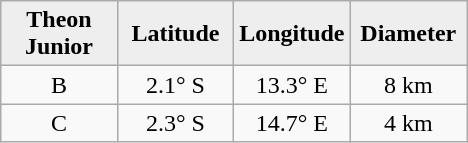<table class="wikitable">
<tr>
<th width="25%" style="background:#eeeeee;">Theon<br>Junior</th>
<th width="25%" style="background:#eeeeee;">Latitude</th>
<th width="25%" style="background:#eeeeee;">Longitude</th>
<th width="25%" style="background:#eeeeee;">Diameter</th>
</tr>
<tr>
<td align="center">B</td>
<td align="center">2.1° S</td>
<td align="center">13.3° E</td>
<td align="center">8 km</td>
</tr>
<tr>
<td align="center">C</td>
<td align="center">2.3° S</td>
<td align="center">14.7° E</td>
<td align="center">4 km</td>
</tr>
</table>
